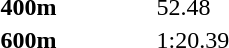<table>
<tr>
<th width=100></th>
<th width=100></th>
<th width=200></th>
</tr>
<tr>
<td><strong>400m</strong></td>
<td>52.48</td>
<td></td>
</tr>
<tr>
<td><strong>600m</strong></td>
<td>1:20.39</td>
<td></td>
</tr>
<tr>
</tr>
</table>
